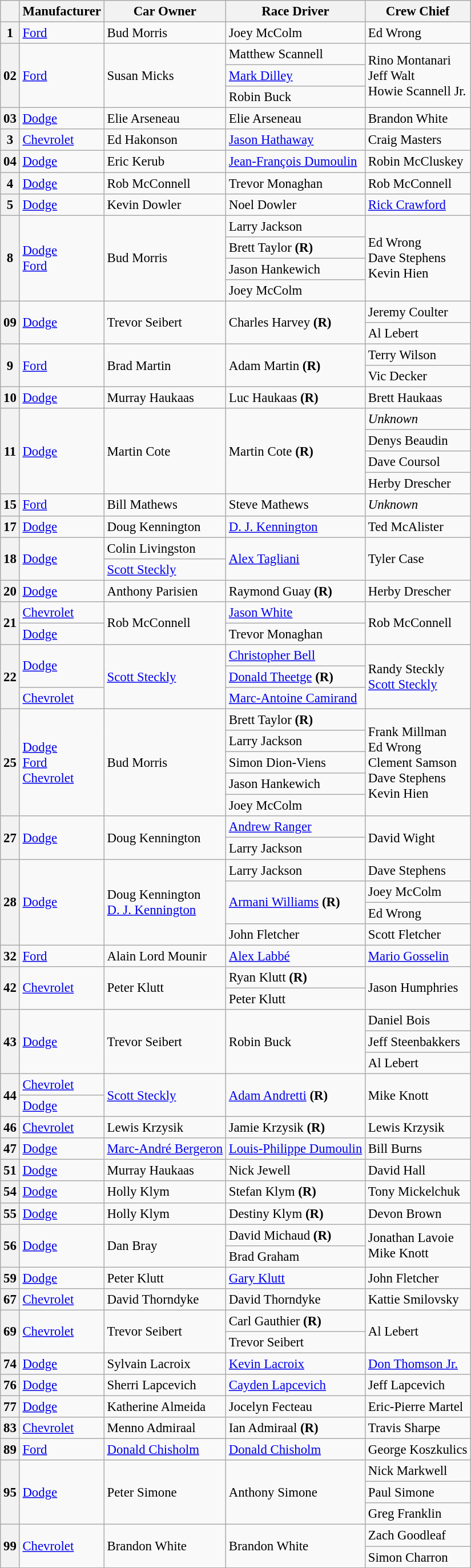<table class="wikitable" style="font-size: 95%;">
<tr>
<th></th>
<th>Manufacturer</th>
<th>Car Owner</th>
<th>Race Driver</th>
<th>Crew Chief</th>
</tr>
<tr>
<th>1</th>
<td><a href='#'>Ford</a></td>
<td>Bud Morris</td>
<td>Joey McColm <small></small></td>
<td>Ed Wrong</td>
</tr>
<tr>
<th rowspan=3>02</th>
<td rowspan=3><a href='#'>Ford</a></td>
<td rowspan=3>Susan Micks</td>
<td>Matthew Scannell <small></small></td>
<td rowspan=3>Rino Montanari <small></small><br>Jeff Walt <small></small><br>Howie Scannell Jr. <small></small></td>
</tr>
<tr>
<td><a href='#'>Mark Dilley</a> <small></small></td>
</tr>
<tr>
<td>Robin Buck <small></small></td>
</tr>
<tr>
<th>03</th>
<td><a href='#'>Dodge</a></td>
<td>Elie Arseneau</td>
<td>Elie Arseneau <small></small></td>
<td>Brandon White</td>
</tr>
<tr>
<th>3</th>
<td><a href='#'>Chevrolet</a></td>
<td>Ed Hakonson</td>
<td><a href='#'>Jason Hathaway</a> <small></small></td>
<td>Craig Masters</td>
</tr>
<tr>
<th>04</th>
<td><a href='#'>Dodge</a></td>
<td>Eric Kerub</td>
<td><a href='#'>Jean-François Dumoulin</a></td>
<td>Robin McCluskey</td>
</tr>
<tr>
<th>4</th>
<td><a href='#'>Dodge</a></td>
<td>Rob McConnell</td>
<td>Trevor Monaghan <small></small></td>
<td>Rob McConnell</td>
</tr>
<tr>
<th>5</th>
<td><a href='#'>Dodge</a></td>
<td>Kevin Dowler</td>
<td>Noel Dowler <small></small></td>
<td><a href='#'>Rick Crawford</a></td>
</tr>
<tr>
<th rowspan=4>8</th>
<td rowspan=4><a href='#'>Dodge</a> <small></small><br><a href='#'>Ford</a> <small></small></td>
<td rowspan=4>Bud Morris</td>
<td>Larry Jackson <small></small></td>
<td rowspan=4>Ed Wrong <small></small><br>Dave Stephens <small></small><br>Kevin Hien <small></small></td>
</tr>
<tr>
<td>Brett Taylor <strong>(R)</strong> <small></small></td>
</tr>
<tr>
<td>Jason Hankewich <small></small></td>
</tr>
<tr>
<td>Joey McColm <small></small></td>
</tr>
<tr>
<th rowspan=2>09</th>
<td rowspan=2><a href='#'>Dodge</a></td>
<td rowspan=2>Trevor Seibert</td>
<td rowspan=2>Charles Harvey <strong>(R)</strong> <small></small></td>
<td>Jeremy Coulter <small></small></td>
</tr>
<tr>
<td>Al Lebert <small></small></td>
</tr>
<tr>
<th rowspan=2>9</th>
<td rowspan=2><a href='#'>Ford</a></td>
<td rowspan=2>Brad Martin</td>
<td rowspan=2>Adam Martin <strong>(R)</strong></td>
<td>Terry Wilson <small></small></td>
</tr>
<tr>
<td>Vic Decker <small></small></td>
</tr>
<tr>
<th>10</th>
<td><a href='#'>Dodge</a></td>
<td>Murray Haukaas</td>
<td>Luc Haukaas <strong>(R)</strong> <small></small></td>
<td>Brett Haukaas</td>
</tr>
<tr>
<th rowspan=4>11</th>
<td rowspan=4><a href='#'>Dodge</a></td>
<td rowspan=4>Martin Cote</td>
<td rowspan=4>Martin Cote <strong>(R)</strong> <small></small></td>
<td><em>Unknown</em> <small></small></td>
</tr>
<tr>
<td>Denys Beaudin <small></small></td>
</tr>
<tr>
<td>Dave Coursol <small></small></td>
</tr>
<tr>
<td>Herby Drescher <small></small></td>
</tr>
<tr>
<th>15</th>
<td><a href='#'>Ford</a></td>
<td>Bill Mathews</td>
<td>Steve Mathews <small></small></td>
<td><em>Unknown</em></td>
</tr>
<tr>
<th>17</th>
<td><a href='#'>Dodge</a></td>
<td>Doug Kennington</td>
<td><a href='#'>D. J. Kennington</a></td>
<td>Ted McAlister</td>
</tr>
<tr>
<th rowspan=2>18</th>
<td rowspan=2><a href='#'>Dodge</a></td>
<td>Colin Livingston <small></small></td>
<td rowspan=2><a href='#'>Alex Tagliani</a></td>
<td rowspan=2>Tyler Case</td>
</tr>
<tr>
<td><a href='#'>Scott Steckly</a> <small></small></td>
</tr>
<tr>
<th>20</th>
<td><a href='#'>Dodge</a></td>
<td>Anthony Parisien</td>
<td>Raymond Guay <strong>(R)</strong> <small></small></td>
<td>Herby Drescher</td>
</tr>
<tr>
<th rowspan=2>21</th>
<td><a href='#'>Chevrolet</a> <small></small></td>
<td rowspan=2>Rob McConnell</td>
<td><a href='#'>Jason White</a> <small></small></td>
<td rowspan=2>Rob McConnell</td>
</tr>
<tr>
<td><a href='#'>Dodge</a> <small></small></td>
<td>Trevor Monaghan <small></small></td>
</tr>
<tr>
<th rowspan=3>22</th>
<td rowspan=2><a href='#'>Dodge</a> <small></small></td>
<td rowspan=3><a href='#'>Scott Steckly</a></td>
<td><a href='#'>Christopher Bell</a> <small></small></td>
<td rowspan=3>Randy Steckly <small></small><br><a href='#'>Scott Steckly</a> <small></small></td>
</tr>
<tr>
<td><a href='#'>Donald Theetge</a> <strong>(R)</strong> <small></small></td>
</tr>
<tr>
<td><a href='#'>Chevrolet</a> <small></small></td>
<td><a href='#'>Marc-Antoine Camirand</a> <small></small></td>
</tr>
<tr>
<th rowspan=5>25</th>
<td rowspan=5><a href='#'>Dodge</a> <small></small><br><a href='#'>Ford</a> <small></small><br><a href='#'>Chevrolet</a> <small></small></td>
<td rowspan=5>Bud Morris</td>
<td>Brett Taylor <strong>(R)</strong> <small></small></td>
<td rowspan=5>Frank Millman <small></small><br>Ed Wrong <small></small><br>Clement Samson <small></small><br>Dave Stephens <small></small><br>Kevin Hien <small></small></td>
</tr>
<tr>
<td>Larry Jackson <small></small></td>
</tr>
<tr>
<td>Simon Dion-Viens <small></small></td>
</tr>
<tr>
<td>Jason Hankewich <small></small></td>
</tr>
<tr>
<td>Joey McColm <small></small></td>
</tr>
<tr>
<th rowspan=2>27</th>
<td rowspan=2><a href='#'>Dodge</a></td>
<td rowspan=2>Doug Kennington</td>
<td><a href='#'>Andrew Ranger</a> <small></small></td>
<td rowspan=2>David Wight</td>
</tr>
<tr>
<td>Larry Jackson <small></small></td>
</tr>
<tr>
<th rowspan=4>28</th>
<td rowspan=4><a href='#'>Dodge</a></td>
<td rowspan=4>Doug Kennington <small></small><br><a href='#'>D. J. Kennington</a> <small></small></td>
<td>Larry Jackson <small></small></td>
<td>Dave Stephens <small></small></td>
</tr>
<tr>
<td rowspan=2><a href='#'>Armani Williams</a> <strong>(R)</strong> <small></small></td>
<td>Joey McColm <small></small></td>
</tr>
<tr>
<td>Ed Wrong <small></small></td>
</tr>
<tr>
<td>John Fletcher <small></small></td>
<td>Scott Fletcher <small></small></td>
</tr>
<tr>
<th>32</th>
<td><a href='#'>Ford</a></td>
<td>Alain Lord Mounir</td>
<td><a href='#'>Alex Labbé</a></td>
<td><a href='#'>Mario Gosselin</a></td>
</tr>
<tr>
<th rowspan=2>42</th>
<td rowspan=2><a href='#'>Chevrolet</a></td>
<td rowspan=2>Peter Klutt</td>
<td>Ryan Klutt <strong>(R)</strong> <small></small></td>
<td rowspan=2>Jason Humphries</td>
</tr>
<tr>
<td>Peter Klutt <small></small></td>
</tr>
<tr>
<th rowspan=3>43</th>
<td rowspan=3><a href='#'>Dodge</a></td>
<td rowspan=3>Trevor Seibert</td>
<td rowspan=3>Robin Buck <small></small></td>
<td>Daniel Bois <small></small></td>
</tr>
<tr>
<td>Jeff Steenbakkers <small></small></td>
</tr>
<tr>
<td>Al Lebert <small></small></td>
</tr>
<tr>
<th rowspan=2>44</th>
<td><a href='#'>Chevrolet</a> <small></small></td>
<td rowspan=2><a href='#'>Scott Steckly</a></td>
<td rowspan=2><a href='#'>Adam Andretti</a> <strong>(R)</strong> <small></small></td>
<td rowspan=2>Mike Knott</td>
</tr>
<tr>
<td><a href='#'>Dodge</a> <small></small></td>
</tr>
<tr>
<th>46</th>
<td><a href='#'>Chevrolet</a></td>
<td>Lewis Krzysik</td>
<td>Jamie Krzysik <strong>(R)</strong> <small></small></td>
<td>Lewis Krzysik</td>
</tr>
<tr>
<th>47</th>
<td><a href='#'>Dodge</a></td>
<td><a href='#'>Marc-André Bergeron</a></td>
<td><a href='#'>Louis-Philippe Dumoulin</a></td>
<td>Bill Burns</td>
</tr>
<tr>
<th>51</th>
<td><a href='#'>Dodge</a></td>
<td>Murray Haukaas</td>
<td>Nick Jewell <small></small></td>
<td>David Hall</td>
</tr>
<tr>
<th>54</th>
<td><a href='#'>Dodge</a></td>
<td>Holly Klym</td>
<td>Stefan Klym <strong>(R)</strong> <small></small></td>
<td>Tony Mickelchuk</td>
</tr>
<tr>
<th>55</th>
<td><a href='#'>Dodge</a></td>
<td>Holly Klym</td>
<td>Destiny Klym <strong>(R)</strong> <small></small></td>
<td>Devon Brown</td>
</tr>
<tr>
<th rowspan=2>56</th>
<td rowspan=2><a href='#'>Dodge</a></td>
<td rowspan=2>Dan Bray</td>
<td>David Michaud <strong>(R)</strong> <small></small></td>
<td rowspan=2>Jonathan Lavoie <small></small><br>Mike Knott <small></small></td>
</tr>
<tr>
<td>Brad Graham <small></small></td>
</tr>
<tr>
<th>59</th>
<td><a href='#'>Dodge</a></td>
<td>Peter Klutt</td>
<td><a href='#'>Gary Klutt</a> <small></small></td>
<td>John Fletcher</td>
</tr>
<tr>
<th>67</th>
<td><a href='#'>Chevrolet</a></td>
<td>David Thorndyke</td>
<td>David Thorndyke <small></small></td>
<td>Kattie Smilovsky</td>
</tr>
<tr>
<th rowspan=2>69</th>
<td rowspan=2><a href='#'>Chevrolet</a></td>
<td rowspan=2>Trevor Seibert</td>
<td>Carl Gauthier <strong>(R)</strong> <small></small></td>
<td rowspan=2>Al Lebert</td>
</tr>
<tr>
<td>Trevor Seibert <small></small></td>
</tr>
<tr>
<th>74</th>
<td><a href='#'>Dodge</a></td>
<td>Sylvain Lacroix</td>
<td><a href='#'>Kevin Lacroix</a></td>
<td><a href='#'>Don Thomson Jr.</a></td>
</tr>
<tr>
<th>76</th>
<td><a href='#'>Dodge</a></td>
<td>Sherri Lapcevich</td>
<td><a href='#'>Cayden Lapcevich</a></td>
<td>Jeff Lapcevich</td>
</tr>
<tr>
<th>77</th>
<td><a href='#'>Dodge</a></td>
<td>Katherine Almeida</td>
<td>Jocelyn Fecteau <small></small></td>
<td>Eric-Pierre Martel</td>
</tr>
<tr>
<th>83</th>
<td><a href='#'>Chevrolet</a></td>
<td>Menno Admiraal</td>
<td>Ian Admiraal <strong>(R)</strong> <small></small></td>
<td>Travis Sharpe</td>
</tr>
<tr>
<th>89</th>
<td><a href='#'>Ford</a></td>
<td><a href='#'>Donald Chisholm</a></td>
<td><a href='#'>Donald Chisholm</a> <small></small></td>
<td>George Koszkulics</td>
</tr>
<tr>
<th rowspan=3>95</th>
<td rowspan=3><a href='#'>Dodge</a></td>
<td rowspan=3>Peter Simone</td>
<td rowspan=3>Anthony Simone <small></small></td>
<td>Nick Markwell <small></small></td>
</tr>
<tr>
<td>Paul Simone <small></small></td>
</tr>
<tr>
<td>Greg Franklin <small></small></td>
</tr>
<tr>
<th rowspan=2>99</th>
<td rowspan=2><a href='#'>Chevrolet</a></td>
<td rowspan=2>Brandon White</td>
<td rowspan=2>Brandon White <small></small></td>
<td>Zach Goodleaf <small></small></td>
</tr>
<tr>
<td>Simon Charron <small></small></td>
</tr>
</table>
